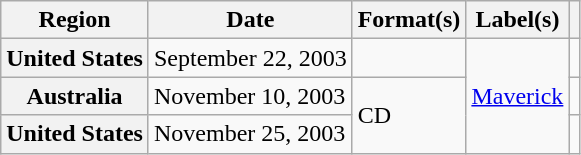<table class="wikitable plainrowheaders">
<tr>
<th scope="col">Region</th>
<th scope="col">Date</th>
<th scope="col">Format(s)</th>
<th scope="col">Label(s)</th>
<th scope="col"></th>
</tr>
<tr>
<th scope="row">United States</th>
<td>September 22, 2003</td>
<td></td>
<td rowspan="3"><a href='#'>Maverick</a></td>
<td></td>
</tr>
<tr>
<th scope="row">Australia</th>
<td>November 10, 2003</td>
<td rowspan="2">CD</td>
<td></td>
</tr>
<tr>
<th scope="row">United States</th>
<td>November 25, 2003</td>
<td></td>
</tr>
</table>
